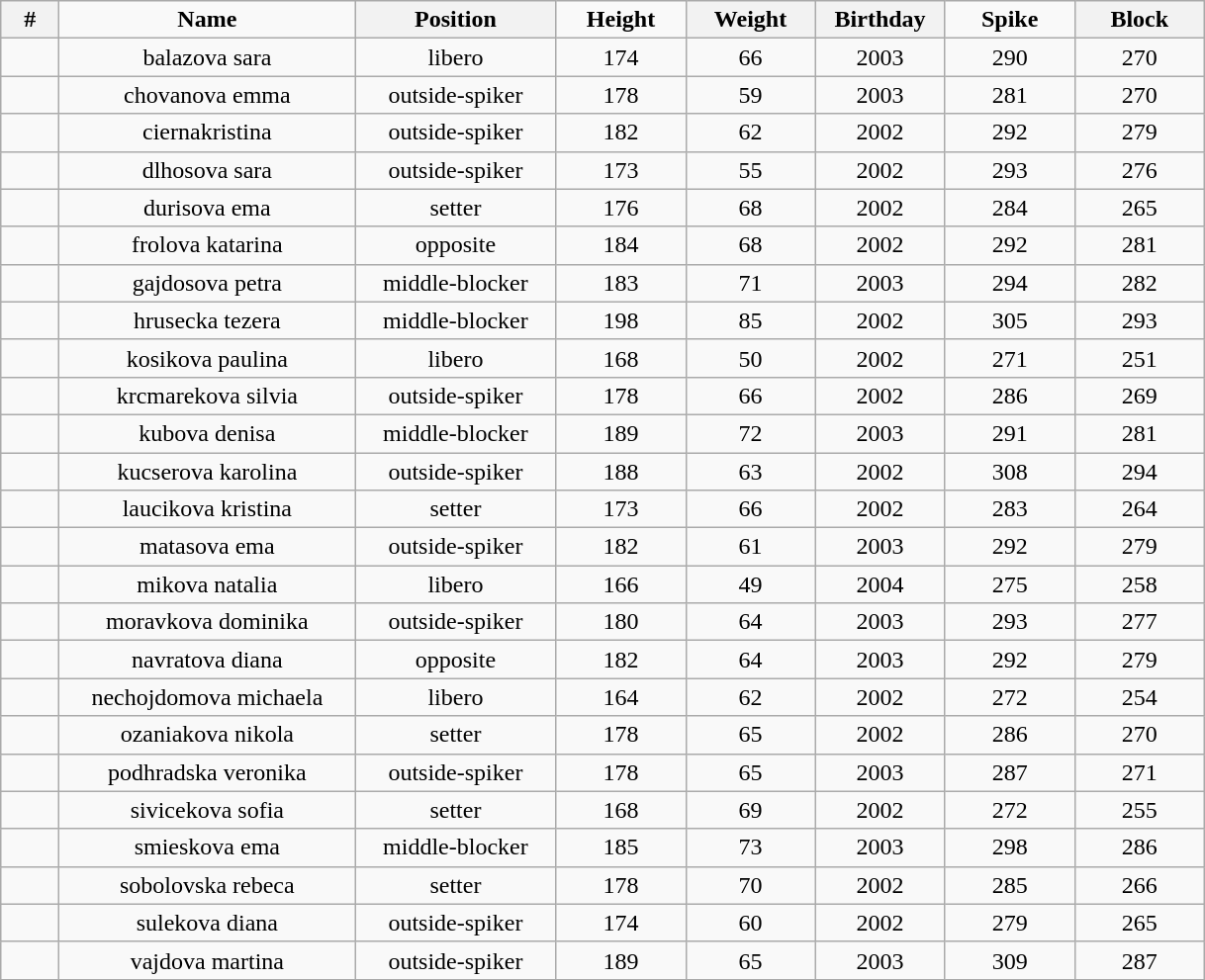<table class="wikitable sortable" style="text-align:center;">
<tr>
<th style="width:2em">#</th>
<td style="width:12em"><strong>Name</strong></td>
<th style="width:8em"><strong>Position</strong></th>
<td style="width:5em"><strong>Height</strong></td>
<th style="width:5em"><strong>Weight</strong></th>
<th style="width:5em"><strong>Birthday</strong></th>
<td style="width:5em"><strong>Spike</strong></td>
<th style="width:5em"><strong>Block</strong></th>
</tr>
<tr>
<td></td>
<td>balazova sara</td>
<td>libero</td>
<td>174</td>
<td>66</td>
<td>2003</td>
<td>290</td>
<td>270</td>
</tr>
<tr>
<td></td>
<td>chovanova emma</td>
<td>outside-spiker</td>
<td>178</td>
<td>59</td>
<td>2003</td>
<td>281</td>
<td>270</td>
</tr>
<tr>
<td></td>
<td>ciernakristina</td>
<td>outside-spiker</td>
<td>182</td>
<td>62</td>
<td>2002</td>
<td>292</td>
<td>279</td>
</tr>
<tr>
<td></td>
<td>dlhosova sara</td>
<td>outside-spiker</td>
<td>173</td>
<td>55</td>
<td>2002</td>
<td>293</td>
<td>276</td>
</tr>
<tr>
<td></td>
<td>durisova ema</td>
<td>setter</td>
<td>176</td>
<td>68</td>
<td>2002</td>
<td>284</td>
<td>265</td>
</tr>
<tr>
<td></td>
<td>frolova katarina</td>
<td>opposite</td>
<td>184</td>
<td>68</td>
<td>2002</td>
<td>292</td>
<td>281</td>
</tr>
<tr>
<td></td>
<td>gajdosova petra</td>
<td>middle-blocker</td>
<td>183</td>
<td>71</td>
<td>2003</td>
<td>294</td>
<td>282</td>
</tr>
<tr>
<td></td>
<td>hrusecka tezera</td>
<td>middle-blocker</td>
<td>198</td>
<td>85</td>
<td>2002</td>
<td>305</td>
<td>293</td>
</tr>
<tr>
<td></td>
<td>kosikova paulina</td>
<td>libero</td>
<td>168</td>
<td>50</td>
<td>2002</td>
<td>271</td>
<td>251</td>
</tr>
<tr>
<td></td>
<td>krcmarekova silvia</td>
<td>outside-spiker</td>
<td>178</td>
<td>66</td>
<td>2002</td>
<td>286</td>
<td>269</td>
</tr>
<tr>
<td></td>
<td>kubova denisa</td>
<td>middle-blocker</td>
<td>189</td>
<td>72</td>
<td>2003</td>
<td>291</td>
<td>281</td>
</tr>
<tr>
<td></td>
<td>kucserova karolina</td>
<td>outside-spiker</td>
<td>188</td>
<td>63</td>
<td>2002</td>
<td>308</td>
<td>294</td>
</tr>
<tr>
<td></td>
<td>laucikova kristina</td>
<td>setter</td>
<td>173</td>
<td>66</td>
<td>2002</td>
<td>283</td>
<td>264</td>
</tr>
<tr>
<td></td>
<td>matasova ema</td>
<td>outside-spiker</td>
<td>182</td>
<td>61</td>
<td>2003</td>
<td>292</td>
<td>279</td>
</tr>
<tr>
<td></td>
<td>mikova natalia</td>
<td>libero</td>
<td>166</td>
<td>49</td>
<td>2004</td>
<td>275</td>
<td>258</td>
</tr>
<tr>
<td></td>
<td>moravkova dominika</td>
<td>outside-spiker</td>
<td>180</td>
<td>64</td>
<td>2003</td>
<td>293</td>
<td>277</td>
</tr>
<tr>
<td></td>
<td>navratova diana</td>
<td>opposite</td>
<td>182</td>
<td>64</td>
<td>2003</td>
<td>292</td>
<td>279</td>
</tr>
<tr>
<td></td>
<td>nechojdomova michaela</td>
<td>libero</td>
<td>164</td>
<td>62</td>
<td>2002</td>
<td>272</td>
<td>254</td>
</tr>
<tr>
<td></td>
<td>ozaniakova nikola</td>
<td>setter</td>
<td>178</td>
<td>65</td>
<td>2002</td>
<td>286</td>
<td>270</td>
</tr>
<tr>
<td></td>
<td>podhradska veronika</td>
<td>outside-spiker</td>
<td>178</td>
<td>65</td>
<td>2003</td>
<td>287</td>
<td>271</td>
</tr>
<tr>
<td></td>
<td>sivicekova sofia</td>
<td>setter</td>
<td>168</td>
<td>69</td>
<td>2002</td>
<td>272</td>
<td>255</td>
</tr>
<tr>
<td></td>
<td>smieskova ema</td>
<td>middle-blocker</td>
<td>185</td>
<td>73</td>
<td>2003</td>
<td>298</td>
<td>286</td>
</tr>
<tr>
<td></td>
<td>sobolovska rebeca</td>
<td>setter</td>
<td>178</td>
<td>70</td>
<td>2002</td>
<td>285</td>
<td>266</td>
</tr>
<tr>
<td></td>
<td>sulekova diana</td>
<td>outside-spiker</td>
<td>174</td>
<td>60</td>
<td>2002</td>
<td>279</td>
<td>265</td>
</tr>
<tr>
<td></td>
<td>vajdova martina</td>
<td>outside-spiker</td>
<td>189</td>
<td>65</td>
<td>2003</td>
<td>309</td>
<td>287</td>
</tr>
<tr>
</tr>
</table>
